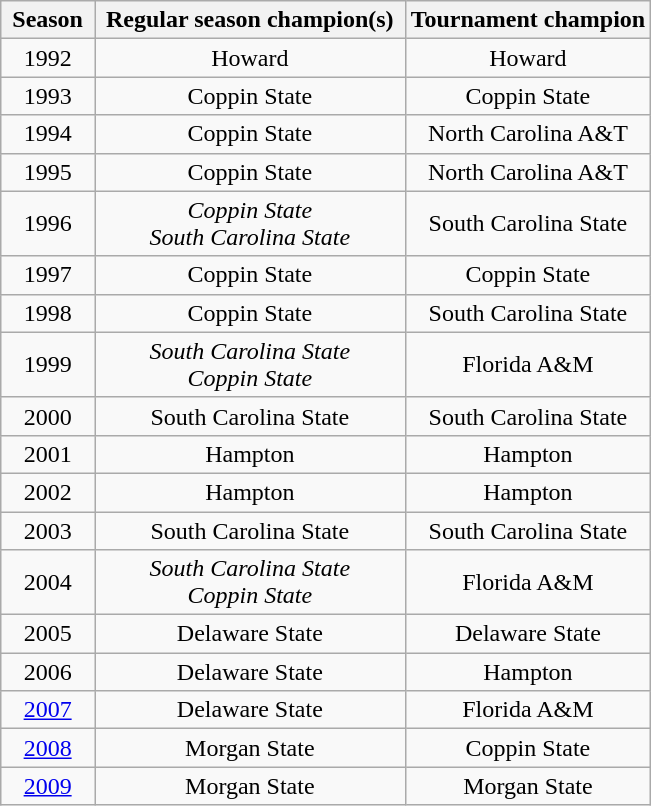<table class="wikitable" style="text-align: center">
<tr>
<th> Season </th>
<th> Regular season champion(s) </th>
<th>Tournament champion</th>
</tr>
<tr>
<td>1992</td>
<td>Howard</td>
<td>Howard</td>
</tr>
<tr>
<td>1993</td>
<td>Coppin State</td>
<td>Coppin State</td>
</tr>
<tr>
<td>1994</td>
<td>Coppin State</td>
<td>North Carolina A&T</td>
</tr>
<tr>
<td>1995</td>
<td>Coppin State</td>
<td>North Carolina A&T</td>
</tr>
<tr>
<td>1996</td>
<td><em>Coppin State<br>South Carolina State</em></td>
<td>South Carolina State</td>
</tr>
<tr>
<td>1997</td>
<td>Coppin State</td>
<td>Coppin State</td>
</tr>
<tr>
<td>1998</td>
<td>Coppin State</td>
<td>South Carolina State</td>
</tr>
<tr>
<td>1999</td>
<td><em>South Carolina State<br>Coppin State</em></td>
<td>Florida A&M</td>
</tr>
<tr>
<td>2000</td>
<td>South Carolina State</td>
<td>South Carolina State</td>
</tr>
<tr>
<td>2001</td>
<td>Hampton</td>
<td>Hampton</td>
</tr>
<tr>
<td>2002</td>
<td>Hampton</td>
<td>Hampton</td>
</tr>
<tr>
<td>2003</td>
<td>South Carolina State</td>
<td>South Carolina State</td>
</tr>
<tr>
<td>2004</td>
<td><em>South Carolina State<br>Coppin State</em></td>
<td>Florida A&M</td>
</tr>
<tr>
<td>2005</td>
<td>Delaware State</td>
<td>Delaware State</td>
</tr>
<tr>
<td>2006</td>
<td>Delaware State</td>
<td>Hampton</td>
</tr>
<tr>
<td><a href='#'>2007</a></td>
<td>Delaware State</td>
<td>Florida A&M</td>
</tr>
<tr>
<td><a href='#'>2008</a></td>
<td>Morgan State</td>
<td>Coppin State</td>
</tr>
<tr>
<td><a href='#'>2009</a></td>
<td>Morgan State</td>
<td>Morgan State</td>
</tr>
</table>
